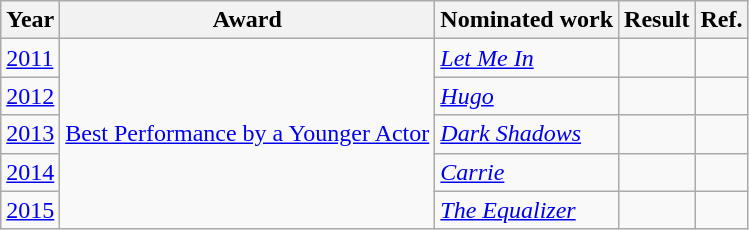<table class="wikitable">
<tr>
<th>Year</th>
<th>Award</th>
<th>Nominated work</th>
<th>Result</th>
<th>Ref.</th>
</tr>
<tr>
<td><a href='#'>2011</a></td>
<td rowspan="5"><a href='#'>Best Performance by a Younger Actor</a></td>
<td><em><a href='#'>Let Me In</a></em></td>
<td></td>
<td align="center"></td>
</tr>
<tr>
<td><a href='#'>2012</a></td>
<td><em><a href='#'>Hugo</a></em></td>
<td></td>
<td align="center"></td>
</tr>
<tr>
<td><a href='#'>2013</a></td>
<td><em><a href='#'>Dark Shadows</a></em></td>
<td></td>
<td align="center"></td>
</tr>
<tr>
<td><a href='#'>2014</a></td>
<td><em><a href='#'>Carrie</a></em></td>
<td></td>
<td align="center"></td>
</tr>
<tr>
<td><a href='#'>2015</a></td>
<td><em><a href='#'>The Equalizer</a></em></td>
<td></td>
<td></td>
</tr>
</table>
